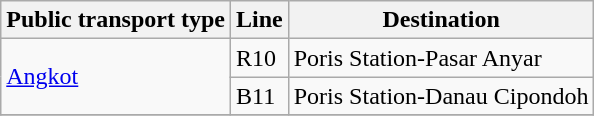<table class=wikitable>
<tr>
<th>Public transport type</th>
<th>Line</th>
<th>Destination</th>
</tr>
<tr>
<td rowspan=2><a href='#'>Angkot</a></td>
<td>R10</td>
<td>Poris Station-Pasar Anyar</td>
</tr>
<tr>
<td>B11</td>
<td>Poris Station-Danau Cipondoh</td>
</tr>
<tr>
</tr>
</table>
